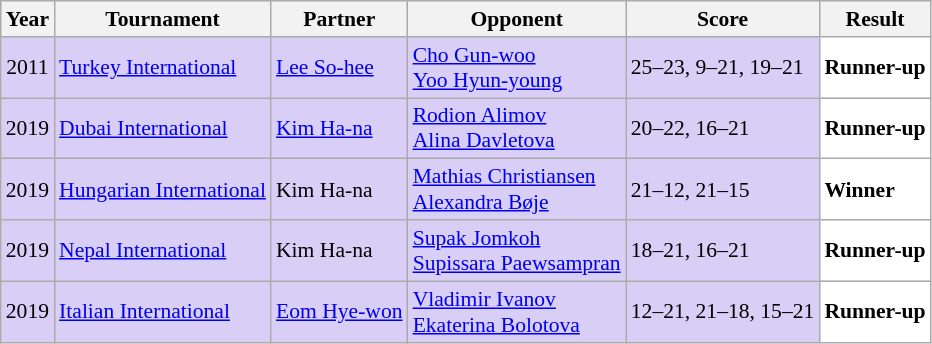<table class="sortable wikitable" style="font-size: 90%;">
<tr>
<th>Year</th>
<th>Tournament</th>
<th>Partner</th>
<th>Opponent</th>
<th>Score</th>
<th>Result</th>
</tr>
<tr style="background:#D8CEF6">
<td align="center">2011</td>
<td align="left"><a href='#'>Turkey International</a></td>
<td align="left"> <a href='#'>Lee So-hee</a></td>
<td align="left"> <a href='#'>Cho Gun-woo</a> <br>  <a href='#'>Yoo Hyun-young</a></td>
<td align="left">25–23, 9–21, 19–21</td>
<td style="text-align:left; background:white"> <strong>Runner-up</strong></td>
</tr>
<tr style="background:#D8CEF6">
<td align="center">2019</td>
<td align="left"><a href='#'>Dubai International</a></td>
<td align="left"> <a href='#'>Kim Ha-na</a></td>
<td align="left"> <a href='#'>Rodion Alimov</a> <br>  <a href='#'>Alina Davletova</a></td>
<td align="left">20–22, 16–21</td>
<td style="text-align:left; background:white"> <strong>Runner-up</strong></td>
</tr>
<tr style="background:#D8CEF6">
<td align="center">2019</td>
<td align="left"><a href='#'>Hungarian International</a></td>
<td align="left"> Kim Ha-na</td>
<td align="left"> <a href='#'>Mathias Christiansen</a><br> <a href='#'>Alexandra Bøje</a></td>
<td align="left">21–12, 21–15</td>
<td style="text-align:left; background:white"> <strong>Winner</strong></td>
</tr>
<tr style="background:#D8CEF6">
<td align="center">2019</td>
<td align="left"><a href='#'>Nepal International</a></td>
<td align="left"> Kim Ha-na</td>
<td align="left"> <a href='#'>Supak Jomkoh</a><br> <a href='#'>Supissara Paewsampran</a></td>
<td align="left">18–21, 16–21</td>
<td style="text-align:left; background:white"> <strong>Runner-up</strong></td>
</tr>
<tr style="background:#D8CEF6">
<td align="center">2019</td>
<td align="left"><a href='#'>Italian International</a></td>
<td align="left"> <a href='#'>Eom Hye-won</a></td>
<td align="left"> <a href='#'>Vladimir Ivanov</a><br> <a href='#'>Ekaterina Bolotova</a></td>
<td align="left">12–21, 21–18, 15–21</td>
<td style="text-align:left; background:white"> <strong>Runner-up</strong></td>
</tr>
</table>
